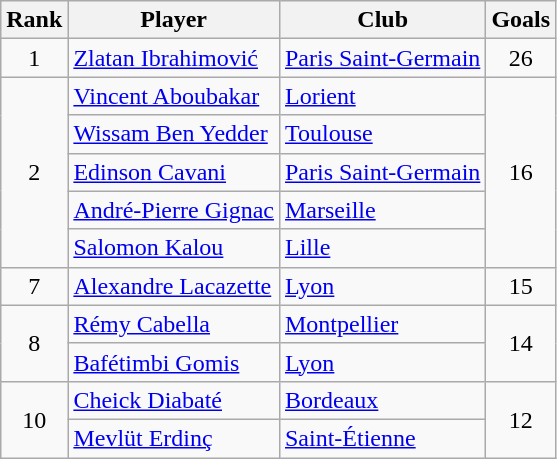<table class="wikitable" style="text-align:center">
<tr>
<th>Rank</th>
<th>Player</th>
<th>Club</th>
<th>Goals</th>
</tr>
<tr>
<td>1</td>
<td align="left"> <a href='#'>Zlatan Ibrahimović</a></td>
<td align="left"><a href='#'>Paris Saint-Germain</a></td>
<td>26</td>
</tr>
<tr>
<td rowspan="5">2</td>
<td align="left"> <a href='#'>Vincent Aboubakar</a></td>
<td align="left"><a href='#'>Lorient</a></td>
<td rowspan="5">16</td>
</tr>
<tr>
<td align="left"> <a href='#'>Wissam Ben Yedder</a></td>
<td align="left"><a href='#'>Toulouse</a></td>
</tr>
<tr>
<td align="left"> <a href='#'>Edinson Cavani</a></td>
<td align="left"><a href='#'>Paris Saint-Germain</a></td>
</tr>
<tr>
<td align="left"> <a href='#'>André-Pierre Gignac</a></td>
<td align="left"><a href='#'>Marseille</a></td>
</tr>
<tr>
<td align="left"> <a href='#'>Salomon Kalou</a></td>
<td align="left"><a href='#'>Lille</a></td>
</tr>
<tr>
<td>7</td>
<td align="left"> <a href='#'>Alexandre Lacazette</a></td>
<td align="left"><a href='#'>Lyon</a></td>
<td>15</td>
</tr>
<tr>
<td rowspan="2">8</td>
<td align="left"> <a href='#'>Rémy Cabella</a></td>
<td align="left"><a href='#'>Montpellier</a></td>
<td rowspan="2">14</td>
</tr>
<tr>
<td align="left"> <a href='#'>Bafétimbi Gomis</a></td>
<td align="left"><a href='#'>Lyon</a></td>
</tr>
<tr>
<td rowspan="2">10</td>
<td align="left"> <a href='#'>Cheick Diabaté</a></td>
<td align="left"><a href='#'>Bordeaux</a></td>
<td rowspan="2">12</td>
</tr>
<tr>
<td align="left"> <a href='#'>Mevlüt Erdinç</a></td>
<td align="left"><a href='#'>Saint-Étienne</a></td>
</tr>
</table>
